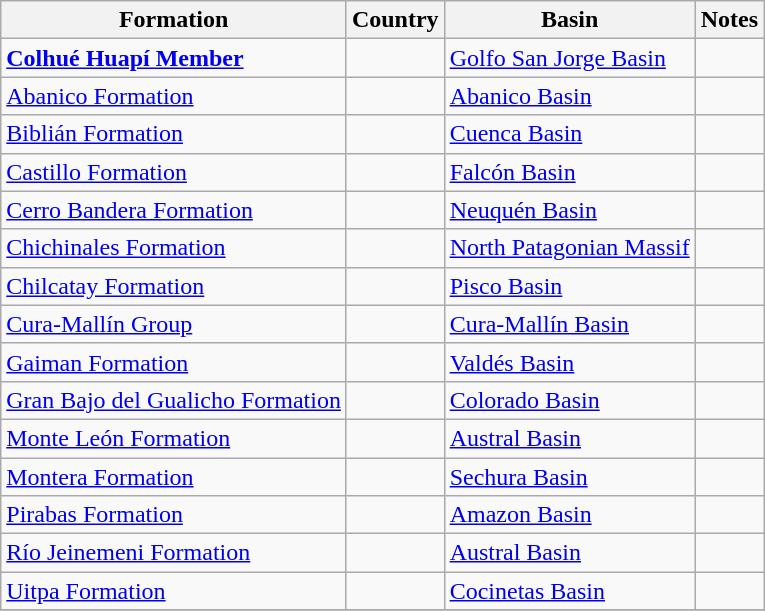<table class="wikitable sortable">
<tr>
<th>Formation<br></th>
<th>Country</th>
<th>Basin</th>
<th class=unsortable>Notes</th>
</tr>
<tr>
<td><strong><a href='#'>Colhué Huapí Member</a></strong></td>
<td></td>
<td><a href='#'>Golfo San Jorge Basin</a></td>
<td></td>
</tr>
<tr>
<td><a href='#'>Abanico Formation</a></td>
<td></td>
<td><a href='#'>Abanico Basin</a></td>
<td></td>
</tr>
<tr>
<td><a href='#'>Biblián Formation</a></td>
<td></td>
<td><a href='#'>Cuenca Basin</a></td>
<td></td>
</tr>
<tr>
<td><a href='#'>Castillo Formation</a></td>
<td></td>
<td><a href='#'>Falcón Basin</a></td>
<td></td>
</tr>
<tr>
<td><a href='#'>Cerro Bandera Formation</a></td>
<td></td>
<td><a href='#'>Neuquén Basin</a></td>
<td></td>
</tr>
<tr>
<td><a href='#'>Chichinales Formation</a></td>
<td></td>
<td><a href='#'>North Patagonian Massif</a></td>
<td></td>
</tr>
<tr>
<td><a href='#'>Chilcatay Formation</a></td>
<td></td>
<td><a href='#'>Pisco Basin</a></td>
<td></td>
</tr>
<tr>
<td><a href='#'>Cura-Mallín Group</a></td>
<td></td>
<td><a href='#'>Cura-Mallín Basin</a></td>
<td></td>
</tr>
<tr>
<td><a href='#'>Gaiman Formation</a></td>
<td></td>
<td><a href='#'>Valdés Basin</a></td>
<td></td>
</tr>
<tr>
<td><a href='#'>Gran Bajo del Gualicho Formation</a></td>
<td></td>
<td><a href='#'>Colorado Basin</a></td>
<td></td>
</tr>
<tr>
<td><a href='#'>Monte León Formation</a></td>
<td></td>
<td><a href='#'>Austral Basin</a></td>
<td></td>
</tr>
<tr>
<td><a href='#'>Montera Formation</a></td>
<td></td>
<td><a href='#'>Sechura Basin</a></td>
<td></td>
</tr>
<tr>
<td><a href='#'>Pirabas Formation</a></td>
<td></td>
<td><a href='#'>Amazon Basin</a></td>
<td></td>
</tr>
<tr>
<td><a href='#'>Río Jeinemeni Formation</a></td>
<td></td>
<td><a href='#'>Austral Basin</a></td>
<td></td>
</tr>
<tr>
<td><a href='#'>Uitpa Formation</a></td>
<td></td>
<td><a href='#'>Cocinetas Basin</a></td>
<td></td>
</tr>
<tr>
</tr>
</table>
